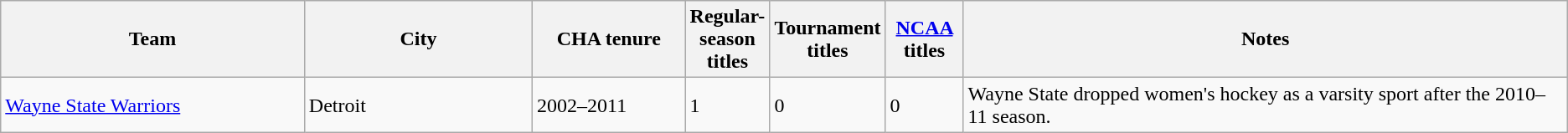<table class="wikitable">
<tr>
<th bgcolor="#DDDDFF" width="20%">Team</th>
<th bgcolor="#DDDDFF" width="15%">City</th>
<th bgcolor="#DDDDFF" width="10%">CHA tenure</th>
<th bgcolor="#DDDDFF" width="5%">Regular-season titles</th>
<th bgcolor="#DDDDFF" width="5%">Tournament titles</th>
<th bgcolor="#DDDDFF" width="5%"><a href='#'>NCAA</a> titles</th>
<th bgcolor="#DDDDFF" width="40%">Notes</th>
</tr>
<tr>
<td><a href='#'>Wayne State Warriors</a></td>
<td>Detroit</td>
<td>2002–2011</td>
<td>1</td>
<td>0</td>
<td>0</td>
<td>Wayne State dropped women's hockey as a varsity sport after the 2010–11 season.</td>
</tr>
</table>
